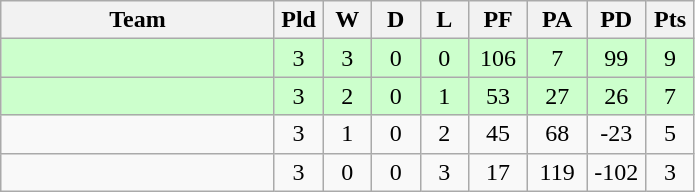<table class="wikitable" style="text-align:center;">
<tr>
<th width=175>Team</th>
<th width=25 abbr="Played">Pld</th>
<th width=25 abbr="Won">W</th>
<th width=25 abbr="Drawn">D</th>
<th width=25 abbr="Lost">L</th>
<th width=32 abbr="Points for">PF</th>
<th width=32 abbr="Points against">PA</th>
<th width=32 abbr="Points difference">PD</th>
<th width=25 abbr="Points">Pts</th>
</tr>
<tr bgcolor="#ccffcc">
<td align=left></td>
<td>3</td>
<td>3</td>
<td>0</td>
<td>0</td>
<td>106</td>
<td>7</td>
<td>99</td>
<td>9</td>
</tr>
<tr bgcolor="#ccffcc">
<td align=left></td>
<td>3</td>
<td>2</td>
<td>0</td>
<td>1</td>
<td>53</td>
<td>27</td>
<td>26</td>
<td>7</td>
</tr>
<tr>
<td align=left></td>
<td>3</td>
<td>1</td>
<td>0</td>
<td>2</td>
<td>45</td>
<td>68</td>
<td>-23</td>
<td>5</td>
</tr>
<tr>
<td align=left></td>
<td>3</td>
<td>0</td>
<td>0</td>
<td>3</td>
<td>17</td>
<td>119</td>
<td>-102</td>
<td>3</td>
</tr>
</table>
